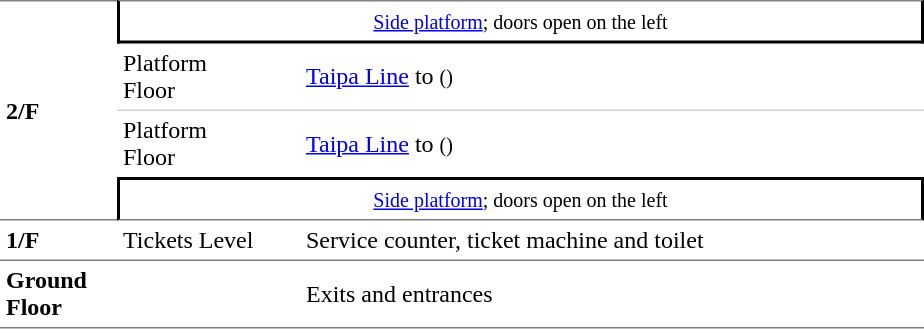<table table border=0 cellspacing=0 cellpadding=4>
<tr>
<td style="border-top:solid 1px gray;border-bottom:solid 1px gray;" width=70 rowspan="4"><strong>2/F</strong></td>
<td style="border-right:solid 2px black;border-left:solid 2px black;border-bottom:solid 2px black;border-top:solid 1px gray; text-align:center;" colspan=4><small><a href='#'>Side platform</a>; doors open on the left</small></td>
</tr>
<tr>
<td style="border-bottom:solid 1px lightgray;" width=50>Platform Floor</td>
<td style="border-bottom:solid 1px lightgray;" width=50></td>
<td style="border-bottom:solid 1px lightgray;" width=350> <a href='#'>Taipa Line</a> to  <small>()</small></td>
<td style="border-bottom:solid 1px lightgray;" width=50></td>
</tr>
<tr>
<td>Platform Floor</td>
<td></td>
<td> <a href='#'>Taipa Line</a> to  <small>()</small></td>
<td></td>
<td></td>
</tr>
<tr>
<td style="border-top:solid 2px black;border-right:solid 2px black;border-left:solid 2px black;border-bottom:solid 1px gray; text-align:center;" colspan=4><small><a href='#'>Side platform</a>; doors open on the left</small></td>
</tr>
<tr>
<td style="border-bottom:solid 1px gray;"><strong>1/F</strong></td>
<td style="border-bottom:solid 1px gray;" colspan="2">Tickets Level</td>
<td style="border-bottom:solid 1px gray;" colspan="2">Service counter, ticket machine and toilet</td>
</tr>
<tr>
<td style="border-bottom:solid 1px gray;"><strong>Ground Floor</strong></td>
<td style="border-bottom:solid 1px gray;" colspan="2"></td>
<td style="border-bottom:solid 1px gray;" colspan="2">Exits and entrances</td>
</tr>
</table>
